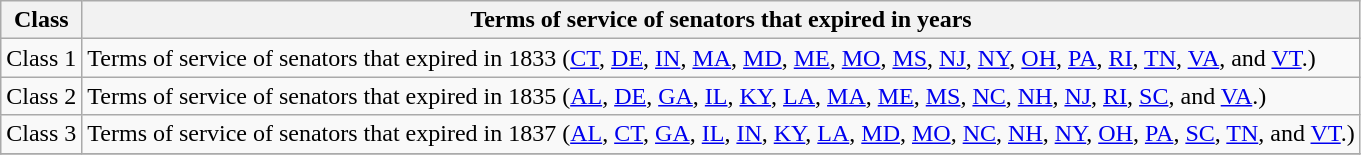<table class="wikitable sortable">
<tr valign=bottom>
<th>Class</th>
<th>Terms of service of senators that expired in years</th>
</tr>
<tr>
<td>Class 1</td>
<td>Terms of service of senators that expired in 1833 (<a href='#'>CT</a>, <a href='#'>DE</a>, <a href='#'>IN</a>, <a href='#'>MA</a>, <a href='#'>MD</a>, <a href='#'>ME</a>, <a href='#'>MO</a>, <a href='#'>MS</a>, <a href='#'>NJ</a>, <a href='#'>NY</a>, <a href='#'>OH</a>, <a href='#'>PA</a>, <a href='#'>RI</a>, <a href='#'>TN</a>, <a href='#'>VA</a>, and <a href='#'>VT</a>.)</td>
</tr>
<tr>
<td>Class 2</td>
<td>Terms of service of senators that expired in 1835 (<a href='#'>AL</a>, <a href='#'>DE</a>, <a href='#'>GA</a>, <a href='#'>IL</a>, <a href='#'>KY</a>, <a href='#'>LA</a>, <a href='#'>MA</a>, <a href='#'>ME</a>, <a href='#'>MS</a>, <a href='#'>NC</a>, <a href='#'>NH</a>, <a href='#'>NJ</a>, <a href='#'>RI</a>, <a href='#'>SC</a>, and <a href='#'>VA</a>.)</td>
</tr>
<tr>
<td>Class 3</td>
<td>Terms of service of senators that expired in 1837 (<a href='#'>AL</a>, <a href='#'>CT</a>, <a href='#'>GA</a>, <a href='#'>IL</a>, <a href='#'>IN</a>, <a href='#'>KY</a>, <a href='#'>LA</a>, <a href='#'>MD</a>, <a href='#'>MO</a>, <a href='#'>NC</a>, <a href='#'>NH</a>, <a href='#'>NY</a>, <a href='#'>OH</a>, <a href='#'>PA</a>, <a href='#'>SC</a>, <a href='#'>TN</a>, and <a href='#'>VT</a>.)</td>
</tr>
<tr>
</tr>
</table>
